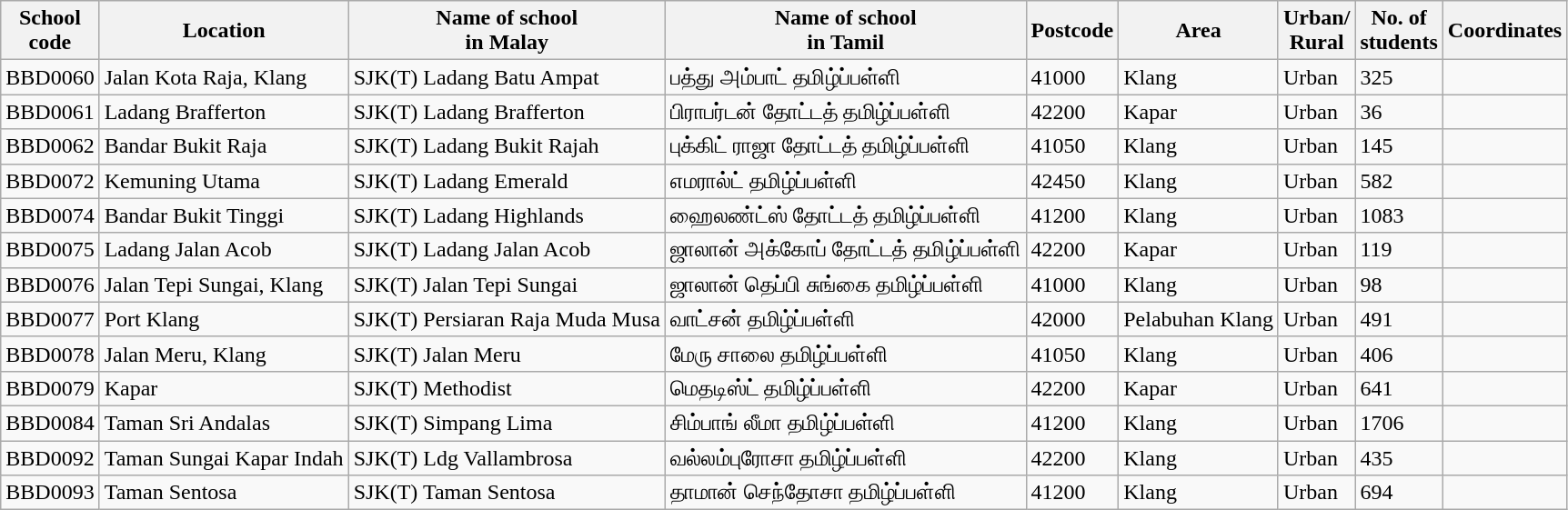<table class="wikitable sortable">
<tr>
<th>School<br>code</th>
<th>Location</th>
<th>Name of school<br>in Malay</th>
<th>Name of school<br>in Tamil</th>
<th>Postcode</th>
<th>Area</th>
<th>Urban/<br>Rural</th>
<th>No. of<br>students</th>
<th>Coordinates</th>
</tr>
<tr>
<td>BBD0060</td>
<td>Jalan Kota Raja, Klang</td>
<td>SJK(T) Ladang Batu Ampat</td>
<td>பத்து அம்பாட் தமிழ்ப்பள்ளி</td>
<td>41000</td>
<td>Klang</td>
<td>Urban</td>
<td>325</td>
<td></td>
</tr>
<tr>
<td>BBD0061</td>
<td>Ladang Brafferton</td>
<td>SJK(T) Ladang Brafferton</td>
<td>பிராபர்டன் தோட்டத் தமிழ்ப்பள்ளி</td>
<td>42200</td>
<td>Kapar</td>
<td>Urban</td>
<td>36</td>
<td></td>
</tr>
<tr>
<td>BBD0062</td>
<td>Bandar Bukit Raja</td>
<td>SJK(T) Ladang Bukit Rajah</td>
<td>புக்கிட் ராஜா தோட்டத் தமிழ்ப்பள்ளி</td>
<td>41050</td>
<td>Klang</td>
<td>Urban</td>
<td>145</td>
<td></td>
</tr>
<tr>
<td>BBD0072</td>
<td>Kemuning Utama</td>
<td>SJK(T) Ladang Emerald</td>
<td>எமரால்ட் தமிழ்ப்பள்ளி</td>
<td>42450</td>
<td>Klang</td>
<td>Urban</td>
<td>582</td>
<td></td>
</tr>
<tr>
<td>BBD0074</td>
<td>Bandar Bukit Tinggi</td>
<td>SJK(T) Ladang Highlands</td>
<td>ஹைலண்ட்ஸ் தோட்டத் தமிழ்ப்பள்ளி</td>
<td>41200</td>
<td>Klang</td>
<td>Urban</td>
<td>1083</td>
<td></td>
</tr>
<tr>
<td>BBD0075</td>
<td>Ladang Jalan Acob</td>
<td>SJK(T) Ladang Jalan Acob</td>
<td>ஜாலான் அக்கோப் தோட்டத் தமிழ்ப்பள்ளி</td>
<td>42200</td>
<td>Kapar</td>
<td>Urban</td>
<td>119</td>
<td></td>
</tr>
<tr>
<td>BBD0076</td>
<td>Jalan Tepi Sungai, Klang</td>
<td>SJK(T) Jalan Tepi Sungai</td>
<td>ஜாலான் தெப்பி சுங்கை தமிழ்ப்பள்ளி</td>
<td>41000</td>
<td>Klang</td>
<td>Urban</td>
<td>98</td>
<td></td>
</tr>
<tr>
<td>BBD0077</td>
<td>Port Klang</td>
<td>SJK(T) Persiaran Raja Muda Musa</td>
<td>வாட்சன் தமிழ்ப்பள்ளி</td>
<td>42000</td>
<td>Pelabuhan Klang</td>
<td>Urban</td>
<td>491</td>
<td></td>
</tr>
<tr>
<td>BBD0078</td>
<td>Jalan Meru, Klang</td>
<td>SJK(T) Jalan Meru</td>
<td>மேரு சாலை தமிழ்ப்பள்ளி</td>
<td>41050</td>
<td>Klang</td>
<td>Urban</td>
<td>406</td>
<td></td>
</tr>
<tr>
<td>BBD0079</td>
<td>Kapar</td>
<td>SJK(T) Methodist</td>
<td>மெதடிஸ்ட் தமிழ்ப்பள்ளி</td>
<td>42200</td>
<td>Kapar</td>
<td>Urban</td>
<td>641</td>
<td></td>
</tr>
<tr>
<td>BBD0084</td>
<td>Taman Sri Andalas</td>
<td>SJK(T) Simpang Lima</td>
<td>சிம்பாங் லீமா தமிழ்ப்பள்ளி</td>
<td>41200</td>
<td>Klang</td>
<td>Urban</td>
<td>1706</td>
<td></td>
</tr>
<tr>
<td>BBD0092</td>
<td>Taman Sungai Kapar Indah</td>
<td>SJK(T) Ldg Vallambrosa</td>
<td>வல்லம்புரோசா தமிழ்ப்பள்ளி</td>
<td>42200</td>
<td>Klang</td>
<td>Urban</td>
<td>435</td>
<td></td>
</tr>
<tr>
<td>BBD0093</td>
<td>Taman Sentosa</td>
<td>SJK(T) Taman Sentosa</td>
<td>தாமான் செந்தோசா தமிழ்ப்பள்ளி</td>
<td>41200</td>
<td>Klang</td>
<td>Urban</td>
<td>694</td>
<td></td>
</tr>
</table>
